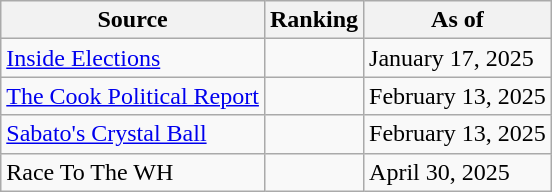<table class="wikitable">
<tr>
<th>Source</th>
<th>Ranking</th>
<th>As of</th>
</tr>
<tr>
<td align="left"><a href='#'>Inside Elections</a></td>
<td></td>
<td>January 17, 2025</td>
</tr>
<tr>
<td align="left"><a href='#'>The Cook Political Report</a></td>
<td></td>
<td>February 13, 2025</td>
</tr>
<tr>
<td align="left"><a href='#'>Sabato's Crystal Ball</a></td>
<td></td>
<td>February 13, 2025</td>
</tr>
<tr>
<td align="left">Race To The WH</td>
<td></td>
<td>April 30, 2025</td>
</tr>
</table>
